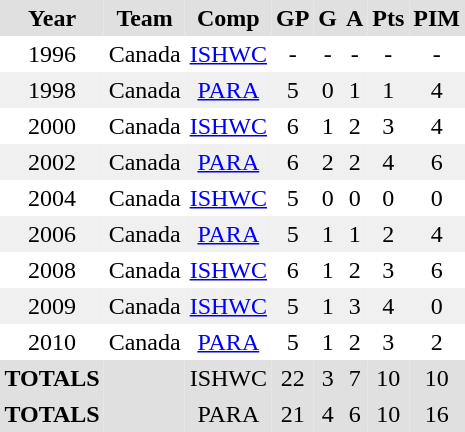<table BORDER="0" CELLPADDING="3" CELLSPACING="0">
<tr ALIGN="center" bgcolor="#e0e0e0">
<th>Year</th>
<th>Team</th>
<th>Comp</th>
<th>GP</th>
<th>G</th>
<th>A</th>
<th>Pts</th>
<th>PIM</th>
</tr>
<tr ALIGN="center">
<td>1996</td>
<td>Canada</td>
<td><a href='#'>ISHWC</a></td>
<td>-</td>
<td>-</td>
<td>-</td>
<td>-</td>
<td>-</td>
</tr>
<tr ALIGN="center" bgcolor="#f0f0f0">
<td>1998</td>
<td>Canada</td>
<td><a href='#'>PARA</a></td>
<td>5</td>
<td>0</td>
<td>1</td>
<td>1</td>
<td>4</td>
</tr>
<tr ALIGN="center">
<td>2000</td>
<td>Canada</td>
<td><a href='#'>ISHWC</a></td>
<td>6</td>
<td>1</td>
<td>2</td>
<td>3</td>
<td>4</td>
</tr>
<tr ALIGN="center" bgcolor="#f0f0f0">
<td>2002</td>
<td>Canada</td>
<td><a href='#'>PARA</a></td>
<td>6</td>
<td>2</td>
<td>2</td>
<td>4</td>
<td>6</td>
</tr>
<tr ALIGN="center">
<td>2004</td>
<td>Canada</td>
<td><a href='#'>ISHWC</a></td>
<td>5</td>
<td>0</td>
<td>0</td>
<td>0</td>
<td>0</td>
</tr>
<tr ALIGN="center" bgcolor="#f0f0f0">
<td>2006</td>
<td>Canada</td>
<td><a href='#'>PARA</a></td>
<td>5</td>
<td>1</td>
<td>1</td>
<td>2</td>
<td>4</td>
</tr>
<tr ALIGN="center">
<td>2008</td>
<td>Canada</td>
<td><a href='#'>ISHWC</a></td>
<td>6</td>
<td>1</td>
<td>2</td>
<td>3</td>
<td>6</td>
</tr>
<tr ALIGN="center" bgcolor="#f0f0f0">
<td>2009</td>
<td>Canada</td>
<td><a href='#'>ISHWC</a></td>
<td>5</td>
<td>1</td>
<td>3</td>
<td>4</td>
<td>0</td>
</tr>
<tr ALIGN="center">
<td>2010</td>
<td>Canada</td>
<td><a href='#'>PARA</a></td>
<td>5</td>
<td>1</td>
<td>2</td>
<td>3</td>
<td>2</td>
</tr>
<tr ALIGN="center"  bgcolor="#e0e0e0">
<td><strong>TOTALS</strong></td>
<td></td>
<td>ISHWC</td>
<td>22</td>
<td>3</td>
<td>7</td>
<td>10</td>
<td>10</td>
</tr>
<tr ALIGN="center"  bgcolor="#e0e0e0">
<td><strong>TOTALS</strong></td>
<td></td>
<td>PARA</td>
<td>21</td>
<td>4</td>
<td>6</td>
<td>10</td>
<td>16</td>
</tr>
</table>
